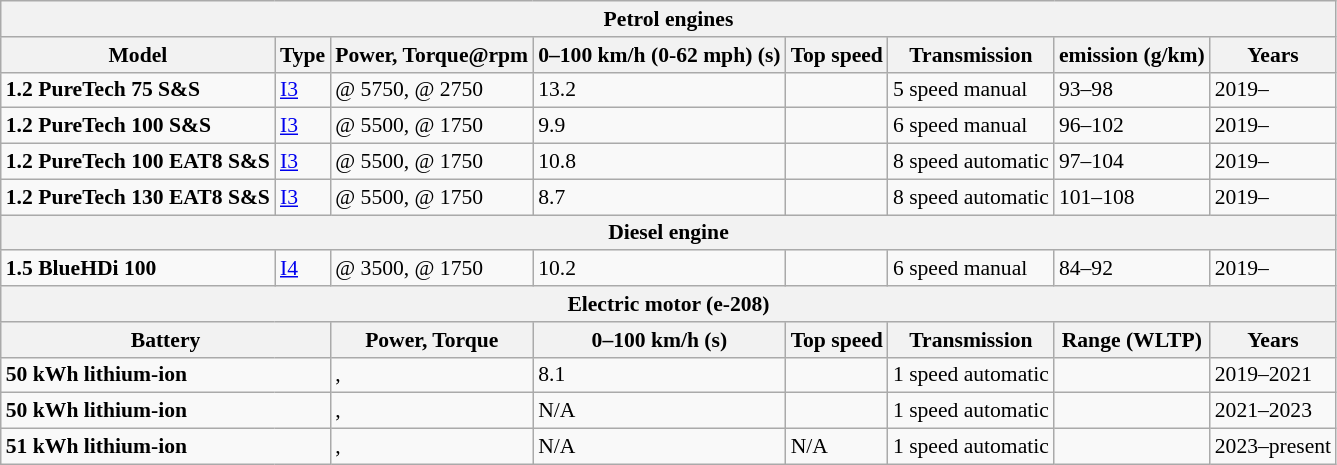<table class="wikitable collapsible" style="font-size:90%;">
<tr>
<th colspan="8">Petrol engines</th>
</tr>
<tr>
<th>Model</th>
<th>Type</th>
<th>Power, Torque@rpm</th>
<th>0–100 km/h (0-62 mph) (s)</th>
<th>Top speed</th>
<th>Transmission</th>
<th> emission (g/km)</th>
<th>Years</th>
</tr>
<tr>
<td><strong>1.2 PureTech 75 S&S</strong></td>
<td> <a href='#'>I3</a></td>
<td> @ 5750,  @ 2750</td>
<td>13.2</td>
<td></td>
<td>5 speed manual</td>
<td>93–98</td>
<td>2019–</td>
</tr>
<tr>
<td><strong>1.2 PureTech 100 S&S</strong></td>
<td> <a href='#'>I3</a></td>
<td> @ 5500,  @ 1750</td>
<td>9.9</td>
<td></td>
<td>6 speed manual</td>
<td>96–102</td>
<td>2019–</td>
</tr>
<tr>
<td><strong>1.2 PureTech 100 EAT8 S&S</strong></td>
<td> <a href='#'>I3</a></td>
<td> @ 5500,  @ 1750</td>
<td>10.8</td>
<td></td>
<td>8 speed automatic</td>
<td>97–104</td>
<td>2019–</td>
</tr>
<tr>
<td><strong>1.2 PureTech 130 EAT8 S&S</strong></td>
<td> <a href='#'>I3</a></td>
<td> @ 5500,  @ 1750</td>
<td>8.7</td>
<td></td>
<td>8 speed automatic</td>
<td>101–108</td>
<td>2019–</td>
</tr>
<tr>
<th colspan="8">Diesel engine</th>
</tr>
<tr>
<td><strong>1.5 BlueHDi 100</strong></td>
<td> <a href='#'>I4</a></td>
<td> @ 3500,  @ 1750</td>
<td>10.2</td>
<td></td>
<td>6 speed manual</td>
<td>84–92</td>
<td>2019–</td>
</tr>
<tr>
<th colspan="8">Electric motor (e-208)</th>
</tr>
<tr>
<th colspan="2">Battery</th>
<th>Power, Torque</th>
<th>0–100 km/h (s)</th>
<th>Top speed</th>
<th>Transmission</th>
<th>Range (WLTP)</th>
<th>Years</th>
</tr>
<tr>
<td colspan="2"><strong>50 kWh lithium-ion</strong></td>
<td>,<br></td>
<td>8.1</td>
<td></td>
<td>1 speed automatic</td>
<td></td>
<td>2019–2021</td>
</tr>
<tr>
<td colspan="2"><strong>50 kWh lithium-ion</strong></td>
<td>,<br></td>
<td>N/A</td>
<td></td>
<td>1 speed automatic</td>
<td></td>
<td>2021–2023</td>
</tr>
<tr>
<td colspan="2"><strong>51 kWh lithium-ion</strong></td>
<td>,<br></td>
<td>N/A</td>
<td>N/A</td>
<td>1 speed automatic</td>
<td></td>
<td>2023–present</td>
</tr>
</table>
